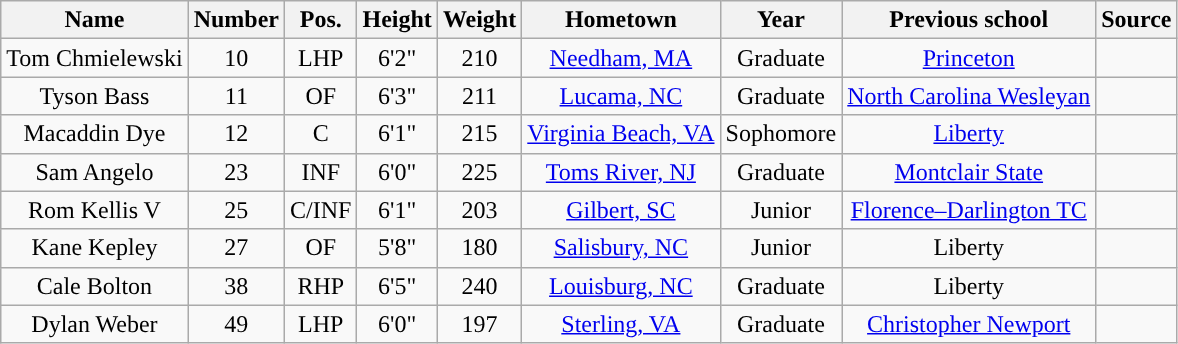<table class="wikitable sortable sortable" style="text-align: center">
<tr align=center>
<th>Name</th>
<th>Number</th>
<th>Pos.</th>
<th>Height</th>
<th>Weight</th>
<th>Hometown</th>
<th>Year</th>
<th>Previous school</th>
<th>Source</th>
</tr>
<tr>
<td>Tom Chmielewski</td>
<td>10</td>
<td>LHP</td>
<td>6'2"</td>
<td>210</td>
<td><a href='#'>Needham, MA</a></td>
<td>Graduate</td>
<td><a href='#'>Princeton</a></td>
<td></td>
</tr>
<tr>
<td>Tyson Bass</td>
<td>11</td>
<td>OF</td>
<td>6'3"</td>
<td>211</td>
<td><a href='#'>Lucama, NC</a></td>
<td>Graduate</td>
<td><a href='#'>North Carolina Wesleyan</a></td>
<td></td>
</tr>
<tr>
<td>Macaddin Dye</td>
<td>12</td>
<td>C</td>
<td>6'1"</td>
<td>215</td>
<td><a href='#'>Virginia Beach, VA</a></td>
<td>Sophomore</td>
<td><a href='#'>Liberty</a></td>
<td></td>
</tr>
<tr>
<td>Sam Angelo</td>
<td>23</td>
<td>INF</td>
<td>6'0"</td>
<td>225</td>
<td><a href='#'>Toms River, NJ</a></td>
<td>Graduate</td>
<td><a href='#'>Montclair State</a></td>
<td></td>
</tr>
<tr>
<td>Rom Kellis V</td>
<td>25</td>
<td>C/INF</td>
<td>6'1"</td>
<td>203</td>
<td><a href='#'>Gilbert, SC</a></td>
<td>Junior</td>
<td><a href='#'>Florence–Darlington TC</a></td>
<td></td>
</tr>
<tr>
<td>Kane Kepley</td>
<td>27</td>
<td>OF</td>
<td>5'8"</td>
<td>180</td>
<td><a href='#'>Salisbury, NC</a></td>
<td>Junior</td>
<td>Liberty</td>
<td></td>
</tr>
<tr>
<td>Cale Bolton</td>
<td>38</td>
<td>RHP</td>
<td>6'5"</td>
<td>240</td>
<td><a href='#'>Louisburg, NC</a></td>
<td>Graduate</td>
<td>Liberty</td>
<td></td>
</tr>
<tr>
<td>Dylan Weber</td>
<td>49</td>
<td>LHP</td>
<td>6'0"</td>
<td>197</td>
<td><a href='#'>Sterling, VA</a></td>
<td>Graduate</td>
<td><a href='#'>Christopher Newport</a></td>
<td></td>
</tr>
</table>
